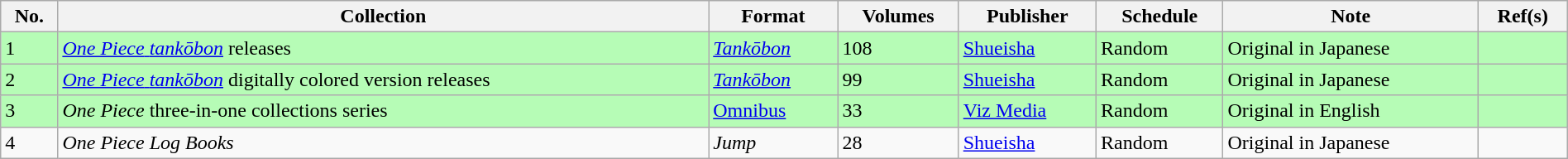<table class="wikitable" style="width:100%;" style="font-size: 100%;">
<tr style="text-align:center;">
<th>No.</th>
<th>Collection</th>
<th>Format</th>
<th>Volumes</th>
<th>Publisher</th>
<th>Schedule</th>
<th>Note</th>
<th>Ref(s)</th>
</tr>
<tr style="background:#b6fcb6;" span>
<td>1</td>
<td><a href='#'><em>One Piece</em> <em>tankōbon</em></a> releases</td>
<td><em><a href='#'>Tankōbon</a></em></td>
<td>108</td>
<td><a href='#'>Shueisha</a></td>
<td>Random</td>
<td>Original in Japanese</td>
<td></td>
</tr>
<tr style="background:#b6fcb6;" span>
<td>2</td>
<td><a href='#'><em>One Piece</em> <em>tankōbon</em></a> digitally colored version releases</td>
<td><em><a href='#'>Tankōbon</a></em></td>
<td>99</td>
<td><a href='#'>Shueisha</a></td>
<td>Random</td>
<td>Original in Japanese</td>
<td></td>
</tr>
<tr style="background:#b6fcb6;" span>
<td>3</td>
<td><em>One Piece</em> three-in-one collections series</td>
<td><a href='#'>Omnibus</a></td>
<td>33</td>
<td><a href='#'>Viz Media</a></td>
<td>Random</td>
<td>Original in English</td>
<td></td>
</tr>
<tr>
<td>4</td>
<td><em>One Piece Log Books</em></td>
<td><em>Jump</em></td>
<td>28</td>
<td><a href='#'>Shueisha</a></td>
<td>Random</td>
<td>Original in Japanese</td>
<td></td>
</tr>
</table>
